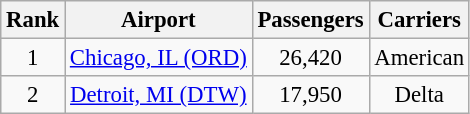<table class="wikitable" style="text-align: center; font-size: 95%" width=align>
<tr>
<th>Rank</th>
<th>Airport</th>
<th>Passengers</th>
<th>Carriers</th>
</tr>
<tr>
<td>1</td>
<td><a href='#'>Chicago, IL (ORD)</a></td>
<td>26,420</td>
<td>American</td>
</tr>
<tr>
<td>2</td>
<td><a href='#'>Detroit, MI (DTW)</a></td>
<td>17,950</td>
<td>Delta</td>
</tr>
</table>
